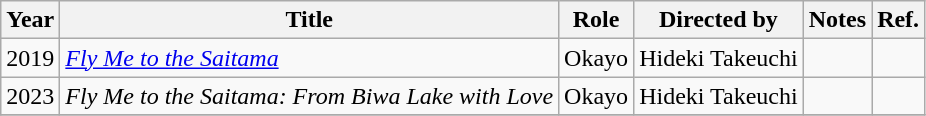<table class="wikitable">
<tr>
<th>Year</th>
<th>Title</th>
<th>Role</th>
<th>Directed by</th>
<th>Notes</th>
<th>Ref.</th>
</tr>
<tr>
<td>2019</td>
<td><em><a href='#'>Fly Me to the Saitama</a></em></td>
<td>Okayo</td>
<td>Hideki Takeuchi</td>
<td></td>
<td></td>
</tr>
<tr>
<td>2023</td>
<td><em>Fly Me to the Saitama: From Biwa Lake with Love</em></td>
<td>Okayo</td>
<td>Hideki Takeuchi</td>
<td></td>
<td></td>
</tr>
<tr>
</tr>
</table>
